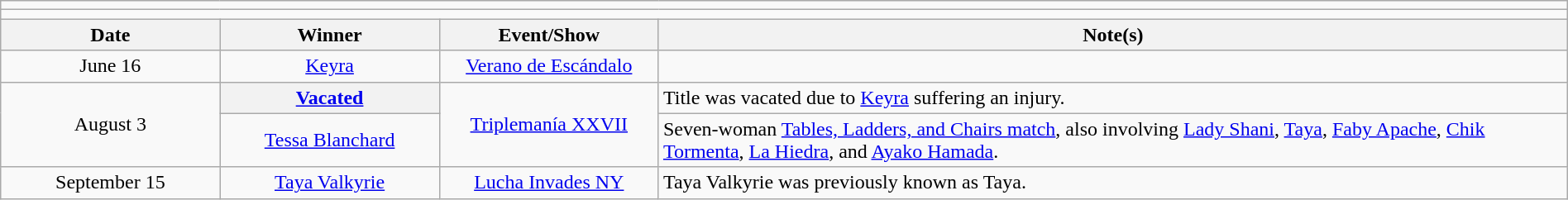<table class="wikitable" style="text-align:center; width:100%;">
<tr>
<td colspan="4"></td>
</tr>
<tr>
<td colspan="4"><strong></strong></td>
</tr>
<tr>
<th width=14%>Date</th>
<th width=14%>Winner</th>
<th width=14%>Event/Show</th>
<th width=58%>Note(s)</th>
</tr>
<tr>
<td>June 16</td>
<td><a href='#'>Keyra</a></td>
<td><a href='#'>Verano de Escándalo</a></td>
<td></td>
</tr>
<tr>
<td rowspan=2>August 3</td>
<th><a href='#'>Vacated</a></th>
<td rowspan=2><a href='#'>Triplemanía XXVII</a></td>
<td align=left>Title was vacated due to <a href='#'>Keyra</a> suffering an injury.</td>
</tr>
<tr>
<td><a href='#'>Tessa Blanchard</a></td>
<td align=left>Seven-woman <a href='#'>Tables, Ladders, and Chairs match</a>, also involving <a href='#'>Lady Shani</a>, <a href='#'>Taya</a>, <a href='#'>Faby Apache</a>, <a href='#'>Chik Tormenta</a>, <a href='#'>La Hiedra</a>, and <a href='#'>Ayako Hamada</a>.</td>
</tr>
<tr>
<td>September 15</td>
<td><a href='#'>Taya Valkyrie</a></td>
<td><a href='#'>Lucha Invades NY</a></td>
<td align=left>Taya Valkyrie was previously known as Taya.</td>
</tr>
</table>
